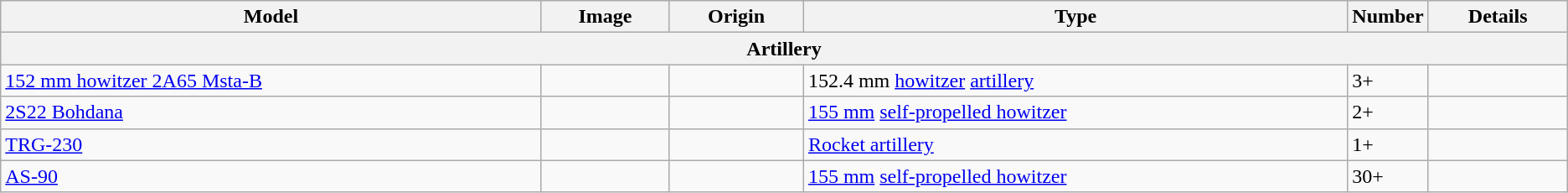<table class="wikitable">
<tr>
<th>Model</th>
<th>Image</th>
<th>Origin</th>
<th>Type</th>
<th style="width:5%;">Number</th>
<th>Details</th>
</tr>
<tr>
<th colspan="6" style="align: center;">Artillery</th>
</tr>
<tr>
<td><a href='#'>152 mm howitzer 2A65 Msta-B</a></td>
<td></td>
<td></td>
<td>152.4 mm <a href='#'>howitzer</a> <a href='#'>artillery</a></td>
<td>3+</td>
<td></td>
</tr>
<tr>
<td><a href='#'>2S22 Bohdana</a></td>
<td></td>
<td></td>
<td><a href='#'>155 mm</a> <a href='#'>self-propelled howitzer</a></td>
<td>2+</td>
<td></td>
</tr>
<tr>
<td><a href='#'>TRG-230</a></td>
<td></td>
<td></td>
<td><a href='#'>Rocket artillery</a></td>
<td>1+</td>
<td></td>
</tr>
<tr>
<td><a href='#'>AS-90</a></td>
<td></td>
<td></td>
<td><a href='#'>155 mm</a> <a href='#'>self-propelled howitzer</a></td>
<td>30+</td>
<td></td>
</tr>
</table>
